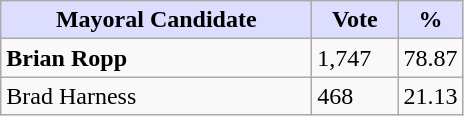<table class="wikitable">
<tr>
<th style="background:#ddf; width:200px;">Mayoral Candidate</th>
<th style="background:#ddf; width:50px;">Vote</th>
<th style="background:#ddf; width:30px;">%</th>
</tr>
<tr>
<td><strong>Brian Ropp</strong></td>
<td>1,747</td>
<td>78.87</td>
</tr>
<tr>
<td>Brad Harness</td>
<td>468</td>
<td>21.13</td>
</tr>
</table>
